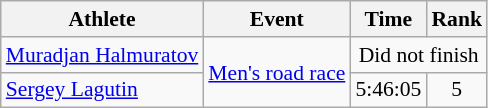<table class="wikitable" style="font-size:90%">
<tr>
<th>Athlete</th>
<th>Event</th>
<th>Time</th>
<th>Rank</th>
</tr>
<tr align=center>
<td align=left><a href='#'>Muradjan Halmuratov</a></td>
<td rowspan=2 align=left><a href='#'>Men's road race</a></td>
<td colspan=2>Did not finish</td>
</tr>
<tr align=center>
<td align=left><a href='#'>Sergey Lagutin</a></td>
<td>5:46:05</td>
<td>5</td>
</tr>
</table>
